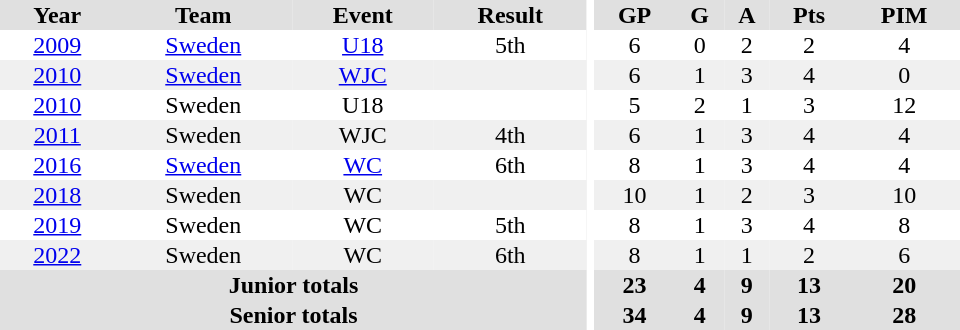<table border="0" cellpadding="1" cellspacing="0" ID="Table3" style="text-align:center; width:40em">
<tr ALIGN="center" bgcolor="#e0e0e0">
<th>Year</th>
<th>Team</th>
<th>Event</th>
<th>Result</th>
<th rowspan="99" bgcolor="#ffffff"></th>
<th>GP</th>
<th>G</th>
<th>A</th>
<th>Pts</th>
<th>PIM</th>
</tr>
<tr>
<td><a href='#'>2009</a></td>
<td><a href='#'>Sweden</a></td>
<td><a href='#'>U18</a></td>
<td>5th</td>
<td>6</td>
<td>0</td>
<td>2</td>
<td>2</td>
<td>4</td>
</tr>
<tr bgcolor="#f0f0f0">
<td><a href='#'>2010</a></td>
<td><a href='#'>Sweden</a></td>
<td><a href='#'>WJC</a></td>
<td></td>
<td>6</td>
<td>1</td>
<td>3</td>
<td>4</td>
<td>0</td>
</tr>
<tr>
<td><a href='#'>2010</a></td>
<td>Sweden</td>
<td>U18</td>
<td></td>
<td>5</td>
<td>2</td>
<td>1</td>
<td>3</td>
<td>12</td>
</tr>
<tr bgcolor="#f0f0f0">
<td><a href='#'>2011</a></td>
<td>Sweden</td>
<td>WJC</td>
<td>4th</td>
<td>6</td>
<td>1</td>
<td>3</td>
<td>4</td>
<td>4</td>
</tr>
<tr>
<td><a href='#'>2016</a></td>
<td><a href='#'>Sweden</a></td>
<td><a href='#'>WC</a></td>
<td>6th</td>
<td>8</td>
<td>1</td>
<td>3</td>
<td>4</td>
<td>4</td>
</tr>
<tr bgcolor="#f0f0f0">
<td><a href='#'>2018</a></td>
<td>Sweden</td>
<td>WC</td>
<td></td>
<td>10</td>
<td>1</td>
<td>2</td>
<td>3</td>
<td>10</td>
</tr>
<tr>
<td><a href='#'>2019</a></td>
<td>Sweden</td>
<td>WC</td>
<td>5th</td>
<td>8</td>
<td>1</td>
<td>3</td>
<td>4</td>
<td>8</td>
</tr>
<tr bgcolor="#f0f0f0">
<td><a href='#'>2022</a></td>
<td>Sweden</td>
<td>WC</td>
<td>6th</td>
<td>8</td>
<td>1</td>
<td>1</td>
<td>2</td>
<td>6</td>
</tr>
<tr bgcolor="#e0e0e0">
<th colspan="4">Junior totals</th>
<th>23</th>
<th>4</th>
<th>9</th>
<th>13</th>
<th>20</th>
</tr>
<tr bgcolor="#e0e0e0">
<th colspan="4">Senior totals</th>
<th>34</th>
<th>4</th>
<th>9</th>
<th>13</th>
<th>28</th>
</tr>
</table>
